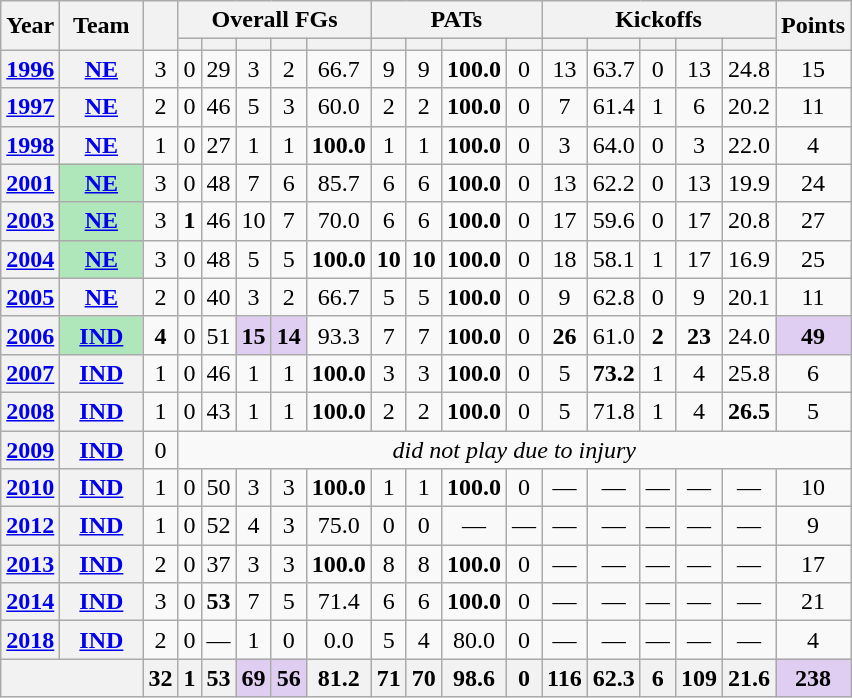<table class=wikitable style="text-align:center;">
<tr>
<th rowspan="2">Year</th>
<th rowspan="2">Team</th>
<th rowspan="2"></th>
<th colspan="5">Overall FGs</th>
<th colspan="4">PATs</th>
<th colspan="5">Kickoffs</th>
<th rowspan="2">Points</th>
</tr>
<tr>
<th></th>
<th></th>
<th></th>
<th></th>
<th></th>
<th></th>
<th></th>
<th></th>
<th></th>
<th></th>
<th></th>
<th></th>
<th></th>
<th></th>
</tr>
<tr>
<th><a href='#'>1996</a></th>
<th><a href='#'>NE</a></th>
<td>3</td>
<td>0</td>
<td>29</td>
<td>3</td>
<td>2</td>
<td>66.7</td>
<td>9</td>
<td>9</td>
<td><strong>100.0</strong></td>
<td>0</td>
<td>13</td>
<td>63.7</td>
<td>0</td>
<td>13</td>
<td>24.8</td>
<td>15</td>
</tr>
<tr>
<th><a href='#'>1997</a></th>
<th><a href='#'>NE</a></th>
<td>2</td>
<td>0</td>
<td>46</td>
<td>5</td>
<td>3</td>
<td>60.0</td>
<td>2</td>
<td>2</td>
<td><strong>100.0</strong></td>
<td>0</td>
<td>7</td>
<td>61.4</td>
<td>1</td>
<td>6</td>
<td>20.2</td>
<td>11</td>
</tr>
<tr>
<th><a href='#'>1998</a></th>
<th><a href='#'>NE</a></th>
<td>1</td>
<td>0</td>
<td>27</td>
<td>1</td>
<td>1</td>
<td><strong>100.0</strong></td>
<td>1</td>
<td>1</td>
<td><strong>100.0</strong></td>
<td>0</td>
<td>3</td>
<td>64.0</td>
<td>0</td>
<td>3</td>
<td>22.0</td>
<td>4</td>
</tr>
<tr>
<th><a href='#'>2001</a></th>
<th style="background:#afe6ba;"><a href='#'>NE</a></th>
<td>3</td>
<td>0</td>
<td>48</td>
<td>7</td>
<td>6</td>
<td>85.7</td>
<td>6</td>
<td>6</td>
<td><strong>100.0</strong></td>
<td>0</td>
<td>13</td>
<td>62.2</td>
<td>0</td>
<td>13</td>
<td>19.9</td>
<td>24</td>
</tr>
<tr>
<th><a href='#'>2003</a></th>
<th style="background:#afe6ba;"><a href='#'>NE</a></th>
<td>3</td>
<td><strong>1</strong></td>
<td>46</td>
<td>10</td>
<td>7</td>
<td>70.0</td>
<td>6</td>
<td>6</td>
<td><strong>100.0</strong></td>
<td>0</td>
<td>17</td>
<td>59.6</td>
<td>0</td>
<td>17</td>
<td>20.8</td>
<td>27</td>
</tr>
<tr>
<th><a href='#'>2004</a></th>
<th style="background:#afe6ba;"><a href='#'>NE</a></th>
<td>3</td>
<td>0</td>
<td>48</td>
<td>5</td>
<td>5</td>
<td><strong>100.0</strong></td>
<td><strong>10</strong></td>
<td><strong>10</strong></td>
<td><strong>100.0</strong></td>
<td>0</td>
<td>18</td>
<td>58.1</td>
<td>1</td>
<td>17</td>
<td>16.9</td>
<td>25</td>
</tr>
<tr>
<th><a href='#'>2005</a></th>
<th><a href='#'>NE</a></th>
<td>2</td>
<td>0</td>
<td>40</td>
<td>3</td>
<td>2</td>
<td>66.7</td>
<td>5</td>
<td>5</td>
<td><strong>100.0</strong></td>
<td>0</td>
<td>9</td>
<td>62.8</td>
<td>0</td>
<td>9</td>
<td>20.1</td>
<td>11</td>
</tr>
<tr>
<th><a href='#'>2006</a></th>
<th style="background:#afe6ba; width:3em;"><a href='#'>IND</a></th>
<td><strong>4</strong></td>
<td>0</td>
<td>51</td>
<td style="background:#e0cef2;"><strong>15</strong></td>
<td style="background:#e0cef2;"><strong>14</strong></td>
<td>93.3</td>
<td>7</td>
<td>7</td>
<td><strong>100.0</strong></td>
<td>0</td>
<td><strong>26</strong></td>
<td>61.0</td>
<td><strong>2</strong></td>
<td><strong>23</strong></td>
<td>24.0</td>
<td style="background:#e0cef2;"><strong>49</strong></td>
</tr>
<tr>
<th><a href='#'>2007</a></th>
<th><a href='#'>IND</a></th>
<td>1</td>
<td>0</td>
<td>46</td>
<td>1</td>
<td>1</td>
<td><strong>100.0</strong></td>
<td>3</td>
<td>3</td>
<td><strong>100.0</strong></td>
<td>0</td>
<td>5</td>
<td><strong>73.2</strong></td>
<td>1</td>
<td>4</td>
<td>25.8</td>
<td>6</td>
</tr>
<tr>
<th><a href='#'>2008</a></th>
<th><a href='#'>IND</a></th>
<td>1</td>
<td>0</td>
<td>43</td>
<td>1</td>
<td>1</td>
<td><strong>100.0</strong></td>
<td>2</td>
<td>2</td>
<td><strong>100.0</strong></td>
<td>0</td>
<td>5</td>
<td>71.8</td>
<td>1</td>
<td>4</td>
<td><strong>26.5</strong></td>
<td>5</td>
</tr>
<tr>
<th><a href='#'>2009</a></th>
<th><a href='#'>IND</a></th>
<td>0</td>
<td colspan="15"><em>did not play due to injury</em></td>
</tr>
<tr>
<th><a href='#'>2010</a></th>
<th><a href='#'>IND</a></th>
<td>1</td>
<td>0</td>
<td>50</td>
<td>3</td>
<td>3</td>
<td><strong>100.0</strong></td>
<td>1</td>
<td>1</td>
<td><strong>100.0</strong></td>
<td>0</td>
<td>—</td>
<td>—</td>
<td>—</td>
<td>—</td>
<td>—</td>
<td>10</td>
</tr>
<tr>
<th><a href='#'>2012</a></th>
<th><a href='#'>IND</a></th>
<td>1</td>
<td>0</td>
<td>52</td>
<td>4</td>
<td>3</td>
<td>75.0</td>
<td>0</td>
<td>0</td>
<td>—</td>
<td>—</td>
<td>—</td>
<td>—</td>
<td>—</td>
<td>—</td>
<td>—</td>
<td>9</td>
</tr>
<tr>
<th><a href='#'>2013</a></th>
<th><a href='#'>IND</a></th>
<td>2</td>
<td>0</td>
<td>37</td>
<td>3</td>
<td>3</td>
<td><strong>100.0</strong></td>
<td>8</td>
<td>8</td>
<td><strong>100.0</strong></td>
<td>0</td>
<td>—</td>
<td>—</td>
<td>—</td>
<td>—</td>
<td>—</td>
<td>17</td>
</tr>
<tr>
<th><a href='#'>2014</a></th>
<th><a href='#'>IND</a></th>
<td>3</td>
<td>0</td>
<td><strong>53</strong></td>
<td>7</td>
<td>5</td>
<td>71.4</td>
<td>6</td>
<td>6</td>
<td><strong>100.0</strong></td>
<td>0</td>
<td>—</td>
<td>—</td>
<td>—</td>
<td>—</td>
<td>—</td>
<td>21</td>
</tr>
<tr>
<th><a href='#'>2018</a></th>
<th><a href='#'>IND</a></th>
<td>2</td>
<td>0</td>
<td>—</td>
<td>1</td>
<td>0</td>
<td>0.0</td>
<td>5</td>
<td>4</td>
<td>80.0</td>
<td>0</td>
<td>—</td>
<td>—</td>
<td>—</td>
<td>—</td>
<td>—</td>
<td>4</td>
</tr>
<tr>
<th colspan="2"></th>
<th>32</th>
<th>1</th>
<th>53</th>
<th style="background:#e0cef2;">69</th>
<th style="background:#e0cef2;">56</th>
<th>81.2</th>
<th>71</th>
<th>70</th>
<th>98.6</th>
<th>0</th>
<th>116</th>
<th>62.3</th>
<th>6</th>
<th>109</th>
<th>21.6</th>
<th style="background:#e0cef2;">238</th>
</tr>
</table>
